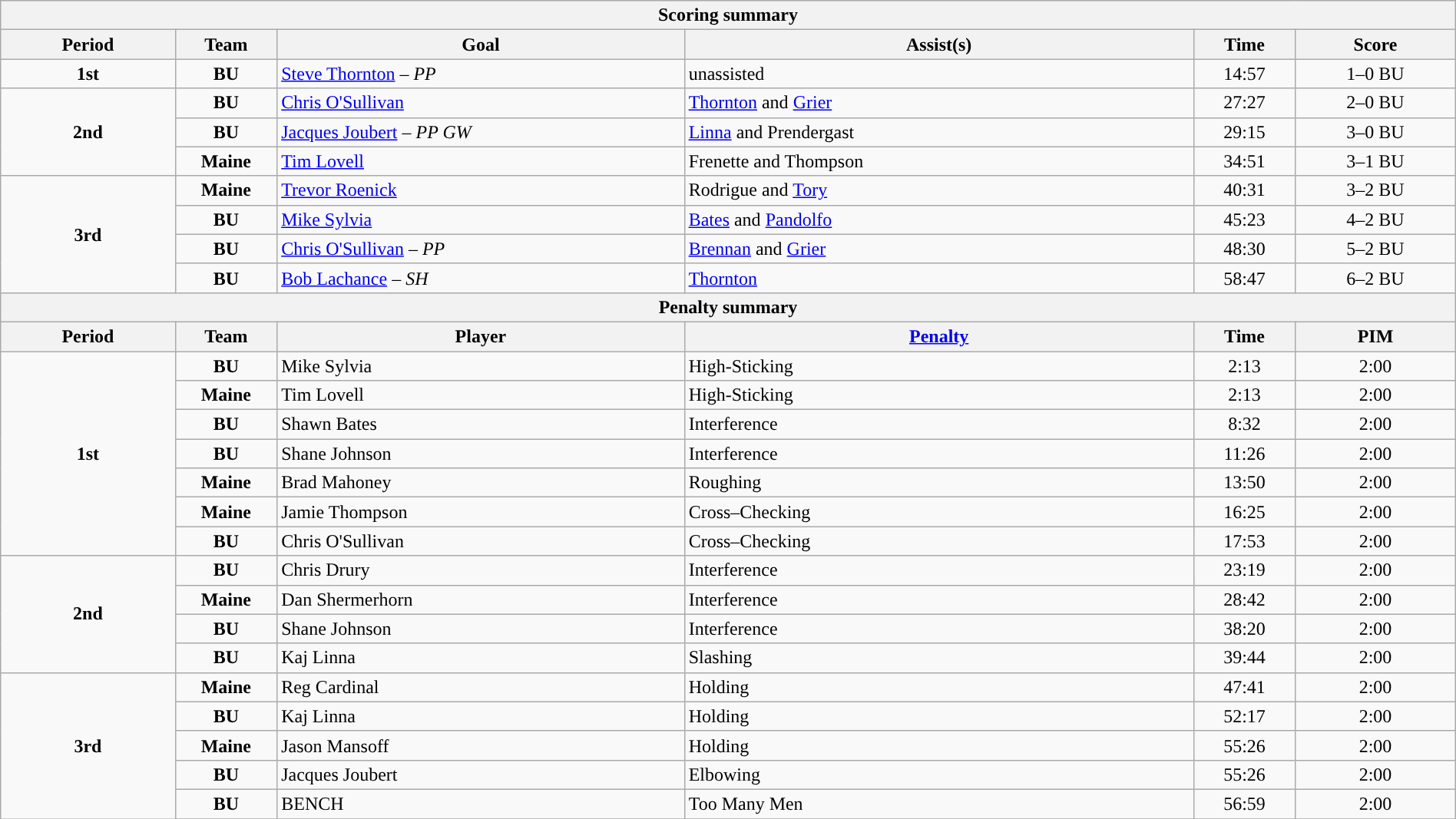<table style="width:100%;" class="wikitable">
<tr>
<th colspan=6>Scoring summary</th>
</tr>
<tr>
<th style="width:12%;">Period</th>
<th style="width:7%;">Team</th>
<th style="width:28%;">Goal</th>
<th style="width:35%;">Assist(s)</th>
<th style="width:7%;">Time</th>
<th style="width:11%;">Score</th>
</tr>
<tr>
<td style="text-align:center;" rowspan="1"><strong>1st</strong></td>
<td align=center><strong>BU</strong></td>
<td><a href='#'>Steve Thornton</a> – <em>PP</em></td>
<td>unassisted</td>
<td align=center>14:57</td>
<td align=center>1–0 BU</td>
</tr>
<tr>
<td style="text-align:center;" rowspan="3"><strong>2nd</strong></td>
<td align=center><strong>BU</strong></td>
<td><a href='#'>Chris O'Sullivan</a></td>
<td><a href='#'>Thornton</a> and <a href='#'>Grier</a></td>
<td align=center>27:27</td>
<td align=center>2–0 BU</td>
</tr>
<tr>
<td align=center><strong>BU</strong></td>
<td><a href='#'>Jacques Joubert</a> – <em>PP GW</em></td>
<td><a href='#'>Linna</a> and Prendergast</td>
<td align=center>29:15</td>
<td align=center>3–0 BU</td>
</tr>
<tr>
<td align=center><strong>Maine</strong></td>
<td><a href='#'>Tim Lovell</a></td>
<td>Frenette and Thompson</td>
<td align=center>34:51</td>
<td align=center>3–1 BU</td>
</tr>
<tr>
<td style="text-align:center;" rowspan="4"><strong>3rd</strong></td>
<td align=center><strong>Maine</strong></td>
<td><a href='#'>Trevor Roenick</a></td>
<td>Rodrigue and <a href='#'>Tory</a></td>
<td align=center>40:31</td>
<td align=center>3–2 BU</td>
</tr>
<tr>
<td align=center><strong>BU</strong></td>
<td><a href='#'>Mike Sylvia</a></td>
<td><a href='#'>Bates</a> and <a href='#'>Pandolfo</a></td>
<td align=center>45:23</td>
<td align=center>4–2 BU</td>
</tr>
<tr>
<td align=center><strong>BU</strong></td>
<td><a href='#'>Chris O'Sullivan</a> – <em>PP</em></td>
<td><a href='#'>Brennan</a> and <a href='#'>Grier</a></td>
<td align=center>48:30</td>
<td align=center>5–2 BU</td>
</tr>
<tr>
<td align=center><strong>BU</strong></td>
<td><a href='#'>Bob Lachance</a> – <em>SH</em></td>
<td><a href='#'>Thornton</a></td>
<td align=center>58:47</td>
<td align=center>6–2 BU</td>
</tr>
<tr>
<th colspan=6>Penalty summary</th>
</tr>
<tr>
<th style="width:12%;">Period</th>
<th style="width:7%;">Team</th>
<th style="width:28%;">Player</th>
<th style="width:35%;"><a href='#'>Penalty</a></th>
<th style="width:7%;">Time</th>
<th style="width:11%;">PIM</th>
</tr>
<tr>
<td style="text-align:center;" rowspan="7"><strong>1st</strong></td>
<td align=center><strong>BU</strong></td>
<td>Mike Sylvia</td>
<td>High-Sticking</td>
<td align=center>2:13</td>
<td align=center>2:00</td>
</tr>
<tr>
<td align=center><strong>Maine</strong></td>
<td>Tim Lovell</td>
<td>High-Sticking</td>
<td align=center>2:13</td>
<td align=center>2:00</td>
</tr>
<tr>
<td align=center><strong>BU</strong></td>
<td>Shawn Bates</td>
<td>Interference</td>
<td align=center>8:32</td>
<td align=center>2:00</td>
</tr>
<tr>
<td align=center><strong>BU</strong></td>
<td>Shane Johnson</td>
<td>Interference</td>
<td align=center>11:26</td>
<td align=center>2:00</td>
</tr>
<tr>
<td align=center><strong>Maine</strong></td>
<td>Brad Mahoney</td>
<td>Roughing</td>
<td align=center>13:50</td>
<td align=center>2:00</td>
</tr>
<tr>
<td align=center><strong>Maine</strong></td>
<td>Jamie Thompson</td>
<td>Cross–Checking</td>
<td align=center>16:25</td>
<td align=center>2:00</td>
</tr>
<tr>
<td align=center><strong>BU</strong></td>
<td>Chris O'Sullivan</td>
<td>Cross–Checking</td>
<td align=center>17:53</td>
<td align=center>2:00</td>
</tr>
<tr>
<td style="text-align:center;" rowspan="4"><strong>2nd</strong></td>
<td align=center><strong>BU</strong></td>
<td>Chris Drury</td>
<td>Interference</td>
<td align=center>23:19</td>
<td align=center>2:00</td>
</tr>
<tr>
<td align=center><strong>Maine</strong></td>
<td>Dan Shermerhorn</td>
<td>Interference</td>
<td align=center>28:42</td>
<td align=center>2:00</td>
</tr>
<tr>
<td align=center><strong>BU</strong></td>
<td>Shane Johnson</td>
<td>Interference</td>
<td align=center>38:20</td>
<td align=center>2:00</td>
</tr>
<tr>
<td align=center><strong>BU</strong></td>
<td>Kaj Linna</td>
<td>Slashing</td>
<td align=center>39:44</td>
<td align=center>2:00</td>
</tr>
<tr>
<td style="text-align:center;" rowspan="6"><strong>3rd</strong></td>
<td align=center><strong>Maine</strong></td>
<td>Reg Cardinal</td>
<td>Holding</td>
<td align=center>47:41</td>
<td align=center>2:00</td>
</tr>
<tr>
<td align=center><strong>BU</strong></td>
<td>Kaj Linna</td>
<td>Holding</td>
<td align=center>52:17</td>
<td align=center>2:00</td>
</tr>
<tr>
<td align=center><strong>Maine</strong></td>
<td>Jason Mansoff</td>
<td>Holding</td>
<td align=center>55:26</td>
<td align=center>2:00</td>
</tr>
<tr>
<td align=center><strong>BU</strong></td>
<td>Jacques Joubert</td>
<td>Elbowing</td>
<td align=center>55:26</td>
<td align=center>2:00</td>
</tr>
<tr>
<td align=center><strong>BU</strong></td>
<td>BENCH</td>
<td>Too Many Men</td>
<td align=center>56:59</td>
<td align=center>2:00</td>
</tr>
<tr>
</tr>
</table>
